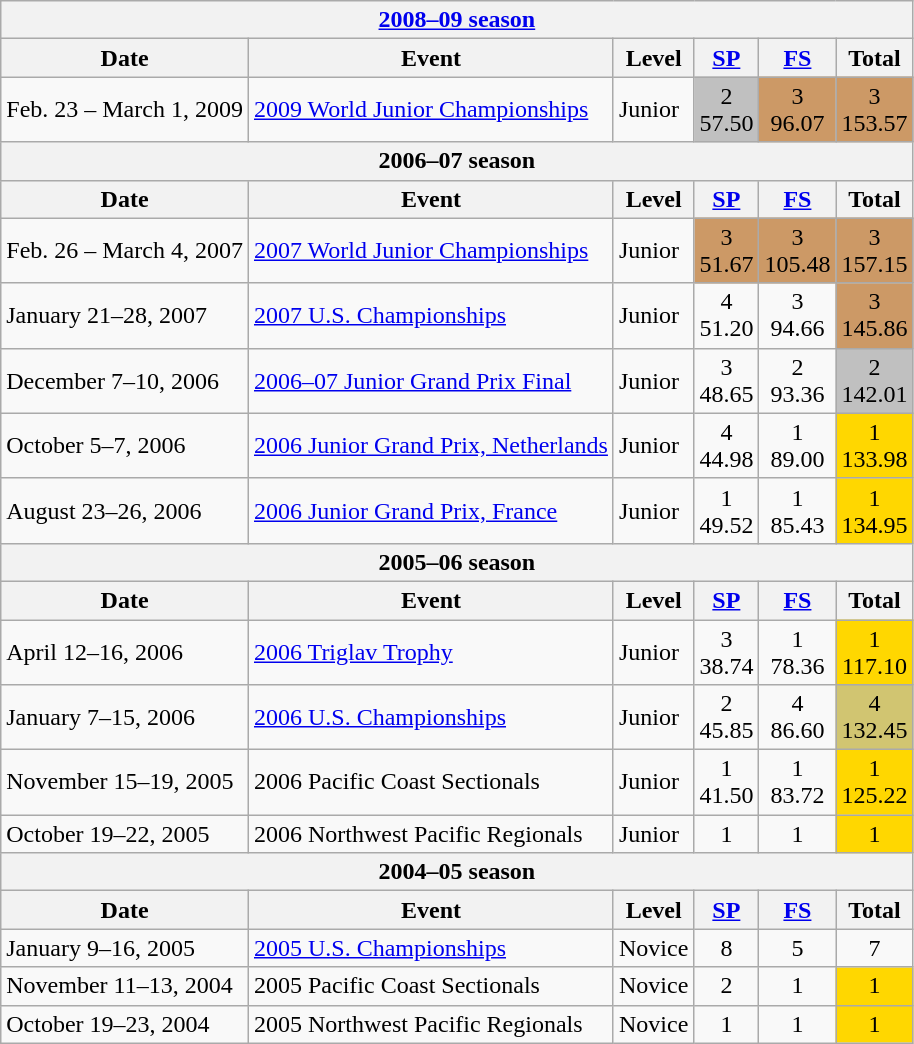<table class="wikitable">
<tr>
<th colspan=6><a href='#'>2008–09 season</a></th>
</tr>
<tr>
<th>Date</th>
<th>Event</th>
<th>Level</th>
<th><a href='#'>SP</a></th>
<th><a href='#'>FS</a></th>
<th>Total</th>
</tr>
<tr>
<td>Feb. 23 – March 1, 2009</td>
<td><a href='#'>2009 World Junior Championships</a></td>
<td>Junior</td>
<td align=center bgcolor=silver>2 <br> 57.50</td>
<td align=center bgcolor=#cc9966>3 <br> 96.07</td>
<td align=center bgcolor=#cc9966>3 <br> 153.57</td>
</tr>
<tr>
<th colspan=6>2006–07 season</th>
</tr>
<tr>
<th>Date</th>
<th>Event</th>
<th>Level</th>
<th><a href='#'>SP</a></th>
<th><a href='#'>FS</a></th>
<th>Total</th>
</tr>
<tr>
<td>Feb. 26 – March 4, 2007</td>
<td><a href='#'>2007 World Junior Championships</a></td>
<td>Junior</td>
<td align=center bgcolor=#cc9966>3 <br> 51.67</td>
<td align=center bgcolor=#cc9966>3 <br> 105.48</td>
<td align=center bgcolor=#cc9966>3 <br> 157.15</td>
</tr>
<tr>
<td>January 21–28, 2007</td>
<td><a href='#'>2007 U.S. Championships</a></td>
<td>Junior</td>
<td align=center>4 <br> 51.20</td>
<td align=center>3 <br> 94.66</td>
<td align=center bgcolor=#cc9966>3 <br> 145.86</td>
</tr>
<tr>
<td>December 7–10, 2006</td>
<td><a href='#'>2006–07 Junior Grand Prix Final</a></td>
<td>Junior</td>
<td align=center>3 <br> 48.65</td>
<td align=center>2 <br> 93.36</td>
<td align=center bgcolor=silver>2 <br> 142.01</td>
</tr>
<tr>
<td>October 5–7, 2006</td>
<td><a href='#'>2006 Junior Grand Prix, Netherlands</a></td>
<td>Junior</td>
<td align=center>4 <br> 44.98</td>
<td align=center>1 <br> 89.00</td>
<td align=center bgcolor=gold>1 <br> 133.98</td>
</tr>
<tr>
<td>August 23–26, 2006</td>
<td><a href='#'>2006 Junior Grand Prix, France</a></td>
<td>Junior</td>
<td align=center>1 <br> 49.52</td>
<td align=center>1 <br> 85.43</td>
<td align=center bgcolor=gold>1 <br> 134.95</td>
</tr>
<tr>
<th colspan=6>2005–06 season</th>
</tr>
<tr>
<th>Date</th>
<th>Event</th>
<th>Level</th>
<th><a href='#'>SP</a></th>
<th><a href='#'>FS</a></th>
<th>Total</th>
</tr>
<tr>
<td>April 12–16, 2006</td>
<td><a href='#'>2006 Triglav Trophy</a></td>
<td>Junior</td>
<td align=center>3 <br> 38.74</td>
<td align=center>1 <br> 78.36</td>
<td align=center bgcolor=gold>1 <br> 117.10</td>
</tr>
<tr>
<td>January 7–15, 2006</td>
<td><a href='#'>2006 U.S. Championships</a></td>
<td>Junior</td>
<td align=center>2 <br> 45.85</td>
<td align=center>4 <br> 86.60</td>
<td align=center bgcolor=#d1c571>4 <br> 132.45</td>
</tr>
<tr>
<td>November 15–19, 2005</td>
<td>2006 Pacific Coast Sectionals</td>
<td>Junior</td>
<td align=center>1 <br> 41.50</td>
<td align=center>1 <br> 83.72</td>
<td align=center bgcolor=gold>1 <br> 125.22</td>
</tr>
<tr>
<td>October 19–22, 2005</td>
<td>2006 Northwest Pacific Regionals</td>
<td>Junior</td>
<td align=center>1</td>
<td align=center>1</td>
<td align=center bgcolor=gold>1</td>
</tr>
<tr>
<th colspan=6>2004–05 season</th>
</tr>
<tr>
<th>Date</th>
<th>Event</th>
<th>Level</th>
<th><a href='#'>SP</a></th>
<th><a href='#'>FS</a></th>
<th>Total</th>
</tr>
<tr>
<td>January 9–16, 2005</td>
<td><a href='#'>2005 U.S. Championships</a></td>
<td>Novice</td>
<td align=center>8</td>
<td align=center>5</td>
<td align=center>7</td>
</tr>
<tr>
<td>November 11–13, 2004</td>
<td>2005 Pacific Coast Sectionals</td>
<td>Novice</td>
<td align=center>2</td>
<td align=center>1</td>
<td align=center bgcolor=gold>1</td>
</tr>
<tr>
<td>October 19–23, 2004</td>
<td>2005 Northwest Pacific Regionals</td>
<td>Novice</td>
<td align=center>1</td>
<td align=center>1</td>
<td align=center bgcolor=gold>1</td>
</tr>
</table>
